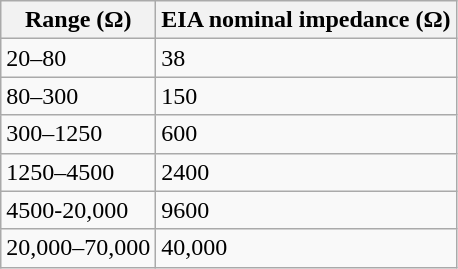<table class="wikitable">
<tr>
<th>Range (Ω)</th>
<th>EIA nominal impedance (Ω)</th>
</tr>
<tr>
<td>20–80</td>
<td>38</td>
</tr>
<tr>
<td>80–300</td>
<td>150</td>
</tr>
<tr>
<td>300–1250</td>
<td>600</td>
</tr>
<tr>
<td>1250–4500</td>
<td>2400</td>
</tr>
<tr>
<td>4500-20,000</td>
<td>9600</td>
</tr>
<tr>
<td>20,000–70,000</td>
<td>40,000</td>
</tr>
</table>
